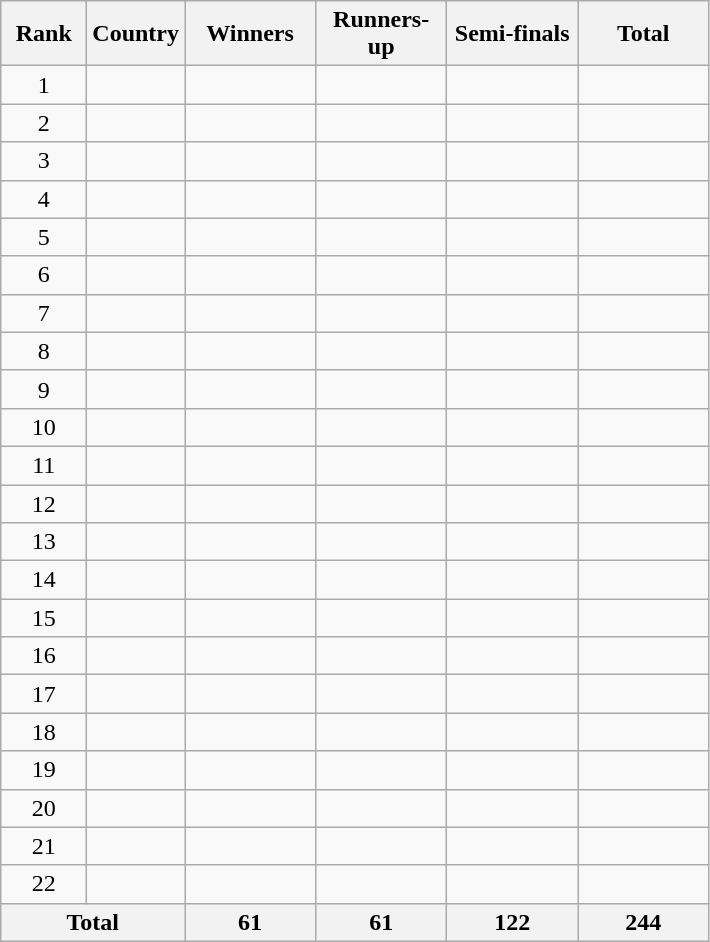<table class="wikitable sortable" style="text-align:center">
<tr>
<th width=50>Rank</th>
<th>Country</th>
<th width=80>Winners</th>
<th width=80>Runners-up</th>
<th width=80>Semi-finals</th>
<th width=80>Total</th>
</tr>
<tr>
<td>1</td>
<td align=left><em></em></td>
<td></td>
<td></td>
<td></td>
<td></td>
</tr>
<tr>
<td>2</td>
<td align=left></td>
<td></td>
<td></td>
<td></td>
<td></td>
</tr>
<tr>
<td>3</td>
<td align=left></td>
<td></td>
<td></td>
<td></td>
<td></td>
</tr>
<tr>
<td>4</td>
<td align=left></td>
<td></td>
<td></td>
<td></td>
<td></td>
</tr>
<tr>
<td>5</td>
<td align=left></td>
<td></td>
<td></td>
<td></td>
<td></td>
</tr>
<tr>
<td>6</td>
<td align=left><em></em></td>
<td></td>
<td></td>
<td></td>
<td></td>
</tr>
<tr>
<td>7</td>
<td align=left><em></em></td>
<td></td>
<td></td>
<td></td>
<td></td>
</tr>
<tr>
<td>8</td>
<td align=left></td>
<td></td>
<td></td>
<td></td>
<td></td>
</tr>
<tr>
<td>9</td>
<td align=left></td>
<td></td>
<td></td>
<td></td>
<td></td>
</tr>
<tr>
<td>10</td>
<td align=left></td>
<td></td>
<td></td>
<td></td>
<td></td>
</tr>
<tr>
<td>11</td>
<td align=left></td>
<td></td>
<td></td>
<td></td>
<td></td>
</tr>
<tr>
<td>12</td>
<td align=left></td>
<td></td>
<td></td>
<td></td>
<td></td>
</tr>
<tr>
<td>13</td>
<td align=left></td>
<td></td>
<td></td>
<td></td>
<td></td>
</tr>
<tr>
<td>14</td>
<td align=left></td>
<td></td>
<td></td>
<td></td>
<td></td>
</tr>
<tr>
<td>15</td>
<td align=left></td>
<td></td>
<td></td>
<td></td>
<td></td>
</tr>
<tr>
<td>16</td>
<td align=left></td>
<td></td>
<td></td>
<td></td>
<td></td>
</tr>
<tr>
<td>17</td>
<td align=left></td>
<td></td>
<td></td>
<td></td>
<td></td>
</tr>
<tr>
<td>18</td>
<td align=left></td>
<td></td>
<td></td>
<td></td>
<td></td>
</tr>
<tr>
<td>19</td>
<td align=left></td>
<td></td>
<td></td>
<td></td>
<td></td>
</tr>
<tr>
<td>20</td>
<td align=left></td>
<td></td>
<td></td>
<td></td>
<td></td>
</tr>
<tr>
<td>21</td>
<td align=left></td>
<td></td>
<td></td>
<td></td>
<td></td>
</tr>
<tr>
<td>22</td>
<td align=left></td>
<td></td>
<td></td>
<td></td>
<td></td>
</tr>
<tr>
<th colspan=2>Total</th>
<th>61</th>
<th>61</th>
<th>122</th>
<th>244</th>
</tr>
</table>
